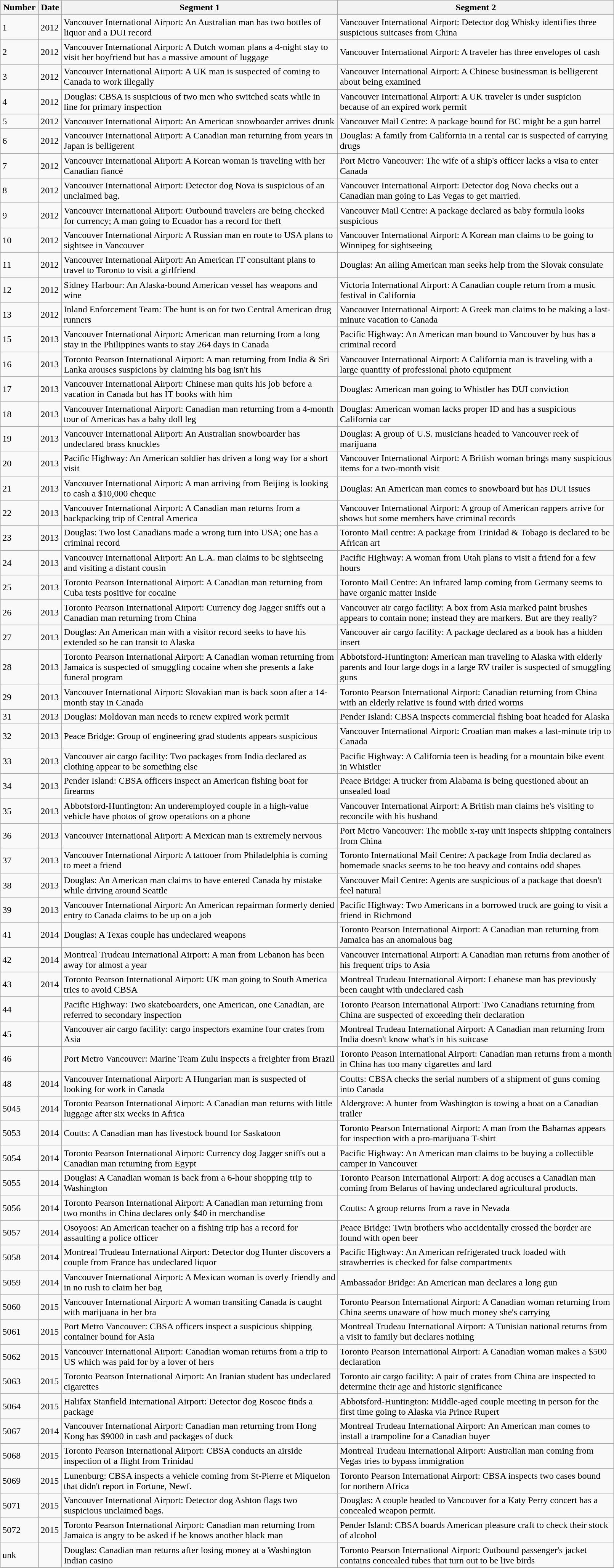<table class="wikitable" style="width: 85%;">
<tr>
<th scope="col">Number</th>
<th scope="col">Date</th>
<th scope="col" style="width: 45%;">Segment 1</th>
<th scope="col" style="width: 45%;">Segment 2</th>
</tr>
<tr>
<td>1</td>
<td>2012</td>
<td>Vancouver International Airport: An Australian man has two bottles of liquor and a DUI record</td>
<td>Vancouver International Airport: Detector dog Whisky identifies three suspicious suitcases from China</td>
</tr>
<tr>
<td>2</td>
<td>2012</td>
<td>Vancouver International Airport: A Dutch woman plans a 4-night stay to visit her boyfriend but has a massive amount of luggage</td>
<td>Vancouver International Airport: A traveler has three envelopes of cash</td>
</tr>
<tr>
<td>3</td>
<td>2012</td>
<td>Vancouver International Airport: A UK man is suspected of coming to Canada to work illegally</td>
<td>Vancouver International Airport: A Chinese businessman is belligerent about being examined</td>
</tr>
<tr>
<td>4</td>
<td>2012</td>
<td>Douglas: CBSA is suspicious of two men who switched seats while in line for primary inspection</td>
<td>Vancouver International Airport: A UK traveler is under suspicion because of an expired work permit</td>
</tr>
<tr>
<td>5</td>
<td>2012</td>
<td>Vancouver International Airport: An American snowboarder arrives drunk</td>
<td>Vancouver Mail Centre: A package bound for BC might be a gun barrel</td>
</tr>
<tr>
<td>6</td>
<td>2012</td>
<td>Vancouver International Airport: A Canadian man returning from years in Japan is belligerent</td>
<td>Douglas: A family from California in a rental car is suspected of carrying drugs</td>
</tr>
<tr>
<td>7</td>
<td>2012</td>
<td>Vancouver International Airport: A Korean woman is traveling with her Canadian fiancé</td>
<td>Port Metro Vancouver: The wife of a ship's officer lacks a visa to enter Canada</td>
</tr>
<tr>
<td>8</td>
<td>2012</td>
<td>Vancouver International Airport: Detector dog Nova is suspicious of an unclaimed bag.</td>
<td>Vancouver International Airport: Detector dog Nova checks out a Canadian man going to Las Vegas to get married.</td>
</tr>
<tr>
<td>9</td>
<td>2012</td>
<td>Vancouver International Airport: Outbound travelers are being checked for currency; A man going to Ecuador has a record for theft</td>
<td>Vancouver Mail Centre: A package declared as baby formula looks suspicious</td>
</tr>
<tr>
<td>10</td>
<td>2012</td>
<td>Vancouver International Airport: A Russian man en route to USA plans to sightsee in Vancouver</td>
<td>Vancouver International Airport: A Korean man claims to be going to Winnipeg for sightseeing</td>
</tr>
<tr>
<td>11</td>
<td>2012</td>
<td>Vancouver International Airport: An American IT consultant plans to travel to Toronto to visit a girlfriend</td>
<td>Douglas: An ailing American man seeks help from the Slovak consulate</td>
</tr>
<tr>
<td>12</td>
<td>2012</td>
<td>Sidney Harbour: An Alaska-bound American vessel has weapons and wine</td>
<td>Victoria International Airport: A Canadian couple return from a music festival in California</td>
</tr>
<tr>
<td>13</td>
<td>2012</td>
<td>Inland Enforcement Team: The hunt is on for two Central American drug runners</td>
<td>Vancouver International Airport: A Greek man claims to be making a last-minute vacation to Canada</td>
</tr>
<tr>
<td>15</td>
<td>2013</td>
<td>Vancouver International Airport: American man returning from a long stay in the Philippines wants to stay 264 days in Canada</td>
<td>Pacific Highway: An American man bound to Vancouver by bus has a criminal record</td>
</tr>
<tr>
<td>16</td>
<td>2013</td>
<td>Toronto Pearson International Airport: A man returning from India & Sri Lanka arouses suspicions by claiming his bag isn't his</td>
<td>Vancouver International Airport: A California man is traveling with a large quantity of professional photo equipment</td>
</tr>
<tr>
<td>17</td>
<td>2013</td>
<td>Vancouver International Airport: Chinese man quits his job before a vacation in Canada but has IT books with him</td>
<td>Douglas: American man going to Whistler has DUI conviction</td>
</tr>
<tr>
<td>18</td>
<td>2013</td>
<td>Vancouver International Airport: Canadian man returning from a 4-month tour of Americas has a baby doll leg</td>
<td>Douglas: American woman lacks proper ID and has a suspicious California car</td>
</tr>
<tr>
<td>19</td>
<td>2013</td>
<td>Vancouver International Airport: An Australian snowboarder has undeclared brass knuckles</td>
<td>Douglas: A group of U.S. musicians headed to Vancouver reek of marijuana</td>
</tr>
<tr>
<td>20</td>
<td>2013</td>
<td>Pacific Highway: An American soldier has driven a long way for a short visit</td>
<td>Vancouver International Airport: A British woman brings many suspicious items for a two-month visit</td>
</tr>
<tr>
<td>21</td>
<td>2013</td>
<td>Vancouver International Airport: A man arriving from Beijing is looking to cash a $10,000 cheque</td>
<td>Douglas: An American man comes to snowboard but has DUI issues</td>
</tr>
<tr>
<td>22</td>
<td>2013</td>
<td>Vancouver International Airport: A Canadian man returns from a backpacking trip of Central America</td>
<td>Vancouver International Airport: A group of American rappers arrive for shows but some members have criminal records</td>
</tr>
<tr>
<td>23</td>
<td>2013</td>
<td>Douglas: Two lost Canadians made a wrong turn into USA; one has a criminal record</td>
<td>Toronto Mail centre: A package from Trinidad & Tobago is declared to be African art</td>
</tr>
<tr>
<td>24</td>
<td>2013</td>
<td>Vancouver International Airport: An L.A. man claims to be sightseeing and visiting a distant cousin</td>
<td>Pacific Highway: A woman from Utah plans to visit a friend for a few hours</td>
</tr>
<tr>
<td>25</td>
<td>2013</td>
<td>Toronto Pearson International Airport: A Canadian man returning from Cuba tests positive for cocaine</td>
<td>Toronto Mail Centre: An infrared lamp coming from Germany seems to have organic matter inside</td>
</tr>
<tr>
<td>26</td>
<td>2013</td>
<td>Toronto Pearson International Airport: Currency dog Jagger sniffs out a Canadian man returning from China</td>
<td>Vancouver air cargo facility: A box from Asia marked paint brushes appears to contain none; instead they are markers. But are they really?</td>
</tr>
<tr>
<td>27</td>
<td>2013</td>
<td>Douglas: An American man with a visitor record seeks to have his extended so he can transit to Alaska</td>
<td>Vancouver air cargo facility: A package declared as a book has a hidden insert</td>
</tr>
<tr>
<td>28</td>
<td>2013</td>
<td>Toronto Pearson International Airport: A Canadian woman returning from Jamaica is suspected of smuggling cocaine when she presents a fake funeral program</td>
<td>Abbotsford-Huntington: American man traveling to Alaska with elderly parents and four large dogs in a large RV trailer is suspected of smuggling guns</td>
</tr>
<tr>
<td>29</td>
<td>2013</td>
<td>Vancouver International Airport: Slovakian man is back soon after a 14-month stay in Canada</td>
<td>Toronto Pearson International Airport: Canadian returning from China with an elderly relative is found with dried worms</td>
</tr>
<tr>
<td>31</td>
<td>2013</td>
<td>Douglas: Moldovan man needs to renew expired work permit</td>
<td>Pender Island: CBSA inspects commercial fishing boat headed for Alaska</td>
</tr>
<tr>
<td>32</td>
<td>2013</td>
<td>Peace Bridge: Group of engineering grad students appears suspicious</td>
<td>Vancouver International Airport: Croatian man makes a last-minute trip to Canada</td>
</tr>
<tr>
<td>33</td>
<td>2013</td>
<td>Vancouver air cargo facility: Two packages from India declared as clothing appear to be something else</td>
<td>Pacific Highway: A California teen is heading for a mountain bike event in Whistler</td>
</tr>
<tr>
<td>34</td>
<td>2013</td>
<td>Pender Island: CBSA officers inspect an American fishing boat for firearms</td>
<td>Peace Bridge: A trucker from Alabama is being questioned about an unsealed load</td>
</tr>
<tr>
<td>35</td>
<td>2013</td>
<td>Abbotsford-Huntington: An underemployed couple in a high-value vehicle have photos of grow operations on a phone</td>
<td>Vancouver International Airport: A British man claims he's visiting to reconcile with his husband</td>
</tr>
<tr>
<td>36</td>
<td>2013</td>
<td>Vancouver International Airport: A Mexican man is extremely nervous</td>
<td>Port Metro Vancouver: The mobile x-ray unit inspects shipping containers from China</td>
</tr>
<tr>
<td>37</td>
<td>2013</td>
<td>Vancouver International Airport: A tattooer from Philadelphia is coming to meet a friend</td>
<td>Toronto International Mail Centre: A package from India declared as homemade snacks seems to be too heavy and contains odd shapes</td>
</tr>
<tr>
<td>38</td>
<td>2013</td>
<td>Douglas: An American man claims to have entered Canada by mistake while driving around Seattle</td>
<td>Vancouver Mail Centre: Agents are suspicious of a package that doesn't feel natural</td>
</tr>
<tr>
<td>39</td>
<td>2013</td>
<td>Vancouver International Airport: An American repairman formerly denied entry to Canada claims to be up on a job</td>
<td>Pacific Highway: Two Americans in a borrowed truck are going to visit a friend in Richmond</td>
</tr>
<tr>
<td>41</td>
<td>2014</td>
<td>Douglas: A Texas couple has undeclared weapons</td>
<td>Toronto Pearson International Airport: A Canadian man returning from Jamaica has an anomalous bag</td>
</tr>
<tr>
<td>42</td>
<td>2014</td>
<td>Montreal Trudeau International Airport: A man from Lebanon has been away for almost a year</td>
<td>Vancouver International Airport: A Canadian man returns from another of his frequent trips to Asia</td>
</tr>
<tr>
<td>43</td>
<td>2014</td>
<td>Toronto Pearson International Airport: UK man going to South America tries to avoid CBSA</td>
<td>Montreal Trudeau International Airport: Lebanese man has previously been caught with undeclared cash</td>
</tr>
<tr>
<td>44</td>
<td></td>
<td>Pacific Highway: Two skateboarders, one American, one Canadian, are referred to secondary inspection</td>
<td>Toronto Pearson International Airport: Two Canadians returning from China are suspected of exceeding their declaration</td>
</tr>
<tr>
<td>45</td>
<td></td>
<td>Vancouver air cargo facility: cargo inspectors examine four crates from Asia</td>
<td>Montreal Trudeau International Airport: A Canadian man returning from India doesn't know what's in his suitcase</td>
</tr>
<tr>
<td>46</td>
<td></td>
<td>Port Metro Vancouver: Marine Team Zulu inspects a freighter from Brazil</td>
<td>Toronto Peason International Airport: Canadian man returns from a month in China has too many cigarettes and lard</td>
</tr>
<tr>
<td>48</td>
<td>2014</td>
<td>Vancouver International Airport: A Hungarian man is suspected of looking for work in Canada</td>
<td>Coutts: CBSA checks the serial numbers of a shipment of guns coming into Canada</td>
</tr>
<tr>
<td>5045</td>
<td>2014</td>
<td>Toronto Pearson International Airport: A Canadian man returns with little luggage after six weeks in Africa</td>
<td>Aldergrove: A hunter from Washington is towing a boat on a Canadian trailer</td>
</tr>
<tr>
<td>5053</td>
<td>2014</td>
<td>Coutts: A Canadian man has livestock bound for Saskatoon</td>
<td>Toronto Pearson International Airport: A man from the Bahamas appears for inspection with a pro-marijuana T-shirt</td>
</tr>
<tr>
<td>5054</td>
<td>2014</td>
<td>Toronto Pearson International Airport: Currency dog Jagger sniffs out a Canadian man returning from Egypt</td>
<td>Pacific Highway: An American man claims to be buying a collectible camper in Vancouver</td>
</tr>
<tr>
<td>5055</td>
<td>2014</td>
<td>Douglas: A Canadian woman is back from a 6-hour shopping trip to Washington</td>
<td>Toronto Pearson International Airport: A dog accuses a Canadian man coming from Belarus of having undeclared agricultural products.</td>
</tr>
<tr>
<td>5056</td>
<td>2014</td>
<td>Toronto Pearson International Airport: A Canadian man returning from two months in China declares only $40 in merchandise</td>
<td>Coutts: A group returns from a rave in Nevada</td>
</tr>
<tr>
<td>5057</td>
<td>2014</td>
<td>Osoyoos: An American teacher on a fishing trip has a record for assaulting a police officer</td>
<td>Peace Bridge: Twin brothers who accidentally crossed the border are found with open beer</td>
</tr>
<tr>
<td>5058</td>
<td>2014</td>
<td>Montreal Trudeau International Airport: Detector dog Hunter discovers a couple from France has undeclared liquor</td>
<td>Pacific Highway: An American refrigerated truck loaded with strawberries is checked for false compartments</td>
</tr>
<tr>
<td>5059</td>
<td>2014</td>
<td>Vancouver International Airport: A Mexican woman is overly friendly and in no rush to claim her bag</td>
<td>Ambassador Bridge: An American man declares a long gun</td>
</tr>
<tr>
<td>5060</td>
<td>2015</td>
<td>Vancouver International Airport: A woman transiting Canada is caught with marijuana in her bra</td>
<td>Toronto Pearson International Airport: A Canadian woman returning from China seems unaware of how much money she's carrying</td>
</tr>
<tr>
<td>5061</td>
<td>2015</td>
<td>Port Metro Vancouver: CBSA officers inspect a suspicious shipping container bound for Asia</td>
<td>Montreal Trudeau International Airport: A Tunisian national returns from a visit to family but declares nothing</td>
</tr>
<tr>
<td>5062</td>
<td>2015</td>
<td>Vancouver International Airport: Canadian woman returns from a trip to US which was paid for by a lover of hers</td>
<td>Toronto Pearson International Airport: A Canadian woman makes a $500 declaration</td>
</tr>
<tr>
<td>5063</td>
<td>2015</td>
<td>Toronto Pearson International Airport: An Iranian student has undeclared cigarettes</td>
<td>Toronto air cargo facility: A pair of crates from China are inspected to determine their age and historic significance</td>
</tr>
<tr>
<td>5064</td>
<td>2015</td>
<td>Halifax Stanfield International Airport: Detector dog Roscoe finds a package</td>
<td>Abbotsford-Huntington: Middle-aged couple meeting in person for the first time going to Alaska via Prince Rupert</td>
</tr>
<tr>
<td>5067</td>
<td>2014</td>
<td>Vancouver International Airport: Canadian man returning from Hong Kong has $9000 in cash and packages of duck</td>
<td>Montreal Trudeau International Airport: An American man comes to install a trampoline for a Canadian buyer</td>
</tr>
<tr>
<td>5068</td>
<td>2015</td>
<td>Toronto Pearson International Airport: CBSA conducts an airside inspection of a flight from Trinidad</td>
<td>Montreal Trudeau International Airport: Australian man coming from Vegas tries to bypass immigration</td>
</tr>
<tr>
<td>5069</td>
<td>2015</td>
<td>Lunenburg: CBSA inspects a vehicle coming from St-Pierre et Miquelon that didn't report in Fortune, Newf.</td>
<td>Toronto Pearson International Airport: CBSA inspects two cases bound for northern Africa</td>
</tr>
<tr>
<td>5071</td>
<td>2015</td>
<td>Vancouver International Airport: Detector dog Ashton flags two suspicious unclaimed bags.</td>
<td>Douglas: A couple headed to Vancouver for a Katy Perry concert has a concealed weapon permit.</td>
</tr>
<tr>
<td>5072</td>
<td>2015</td>
<td>Toronto Pearson International Airport: Canadian man returning from Jamaica is angry to be asked if he knows another black man</td>
<td>Pender Island: CBSA boards American pleasure craft to check their stock of alcohol</td>
</tr>
<tr>
<td>unk</td>
<td></td>
<td>Douglas: Canadian man returns after losing money at a Washington Indian casino</td>
<td>Toronto Pearson International Airport: Outbound passenger's jacket contains concealed tubes that turn out to be live birds</td>
</tr>
<tr>
</tr>
</table>
